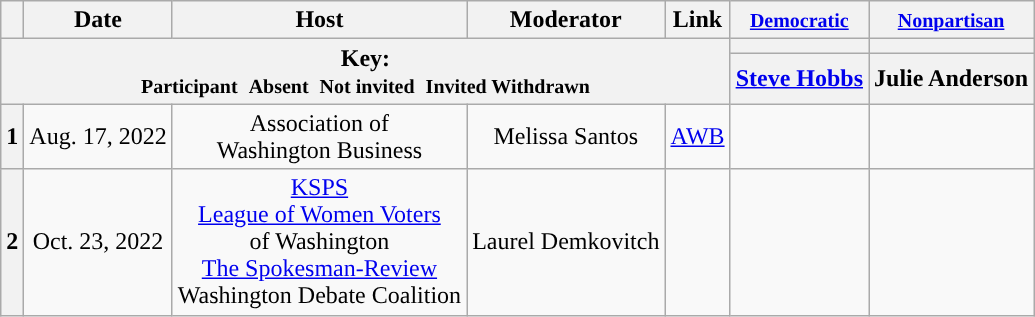<table class="wikitable" style="text-align:center;">
<tr>
<th scope="col"></th>
<th scope="col">Date</th>
<th scope="col">Host</th>
<th scope="col">Moderator</th>
<th scope="col">Link</th>
<th scope="col"><small><a href='#'>Democratic</a></small></th>
<th scope="col"><small><a href='#'>Nonpartisan</a></small></th>
</tr>
<tr>
<th colspan="5" rowspan="2">Key:<br> <small>Participant </small>  <small>Absent </small>  <small>Not invited </small>  <small>Invited  Withdrawn</small></th>
<th scope="col" style="background:"></th>
<th scope="col" style="background:"></th>
</tr>
<tr>
<th scope="col"><a href='#'>Steve Hobbs</a></th>
<th scope="col">Julie Anderson</th>
</tr>
<tr>
<th>1</th>
<td style="white-space:nowrap;">Aug. 17, 2022</td>
<td style="white-space:nowrap;">Association of<br>Washington Business</td>
<td style="white-space:nowrap;">Melissa Santos</td>
<td style="white-space:nowrap;"><a href='#'>AWB</a></td>
<td></td>
<td></td>
</tr>
<tr>
<th>2</th>
<td style="white-space:nowrap;">Oct. 23, 2022</td>
<td style="white-space:nowrap;"><a href='#'>KSPS</a><br><a href='#'>League of Women Voters</a><br>of Washington<br><a href='#'>The Spokesman-Review</a><br>Washington Debate Coalition</td>
<td style="white-space:nowrap;">Laurel Demkovitch</td>
<td style="white-space:nowrap;"></td>
<td></td>
<td></td>
</tr>
</table>
